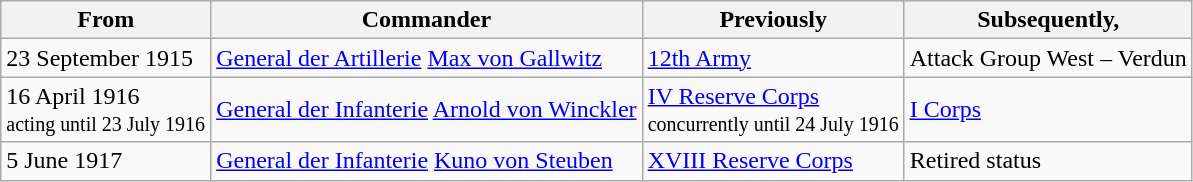<table class="wikitable">
<tr>
<th>From</th>
<th>Commander</th>
<th>Previously</th>
<th>Subsequently,</th>
</tr>
<tr>
<td>23 September 1915</td>
<td><a href='#'>General der Artillerie</a> <a href='#'>Max von Gallwitz</a></td>
<td><a href='#'>12th Army</a></td>
<td>Attack Group West – Verdun</td>
</tr>
<tr>
<td>16 April 1916<br><small>acting until 23 July 1916</small></td>
<td><a href='#'>General der Infanterie</a> <a href='#'>Arnold von Winckler</a></td>
<td><a href='#'>IV Reserve Corps</a><br><small>concurrently until 24 July 1916</small></td>
<td><a href='#'>I Corps</a></td>
</tr>
<tr>
<td>5 June 1917</td>
<td><a href='#'>General der Infanterie</a> <a href='#'>Kuno von Steuben</a></td>
<td><a href='#'>XVIII Reserve Corps</a></td>
<td>Retired status</td>
</tr>
</table>
